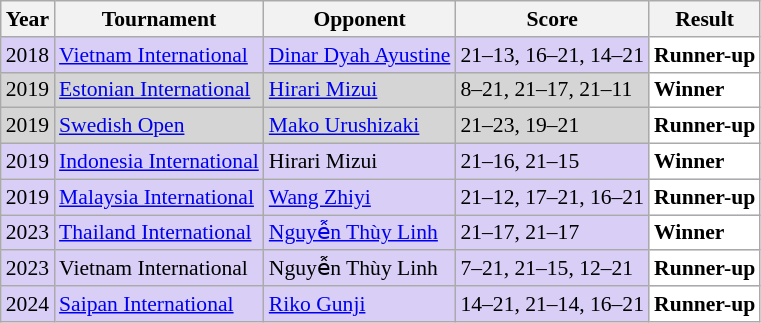<table class="sortable wikitable" style="font-size: 90%;">
<tr>
<th>Year</th>
<th>Tournament</th>
<th>Opponent</th>
<th>Score</th>
<th>Result</th>
</tr>
<tr style="background:#D8CEF6">
<td align="center">2018</td>
<td align="left"><a href='#'>Vietnam International</a></td>
<td align="left"> <a href='#'>Dinar Dyah Ayustine</a></td>
<td align="left">21–13, 16–21, 14–21</td>
<td style="text-align:left; background:white"> <strong>Runner-up</strong></td>
</tr>
<tr style="background:#D5D5D5">
<td align="center">2019</td>
<td align="left"><a href='#'>Estonian International</a></td>
<td align="left"> <a href='#'>Hirari Mizui</a></td>
<td align="left">8–21, 21–17, 21–11</td>
<td style="text-align:left; background:white"> <strong>Winner</strong></td>
</tr>
<tr style="background:#D5D5D5">
<td align="center">2019</td>
<td align="left"><a href='#'>Swedish Open</a></td>
<td align="left"> <a href='#'>Mako Urushizaki</a></td>
<td align="left">21–23, 19–21</td>
<td style="text-align:left; background:white"> <strong>Runner-up</strong></td>
</tr>
<tr style="background:#D8CEF6">
<td align="center">2019</td>
<td align="left"><a href='#'>Indonesia International</a></td>
<td align="left"> Hirari Mizui</td>
<td align="left">21–16, 21–15</td>
<td style="text-align: left; background:white"> <strong>Winner</strong></td>
</tr>
<tr style="background:#D8CEF6">
<td align="center">2019</td>
<td align="left"><a href='#'>Malaysia International</a></td>
<td align="left"> <a href='#'>Wang Zhiyi</a></td>
<td align="left">21–12, 17–21, 16–21</td>
<td style="text-align:left; background:white"> <strong>Runner-up</strong></td>
</tr>
<tr style="background:#D8CEF6">
<td align="center">2023</td>
<td align="left"><a href='#'>Thailand International</a></td>
<td align="left"> <a href='#'>Nguyễn Thùy Linh</a></td>
<td align="left">21–17, 21–17</td>
<td style="text-align:left; background:white"> <strong>Winner</strong></td>
</tr>
<tr style="background:#D8CEF6">
<td align="center">2023</td>
<td align="left">Vietnam International</td>
<td align="left"> Nguyễn Thùy Linh</td>
<td align="left">7–21, 21–15, 12–21</td>
<td style="text-align:left; background:white"> <strong>Runner-up</strong></td>
</tr>
<tr style="background:#D8CEF6">
<td align="center">2024</td>
<td align="left"><a href='#'>Saipan International</a></td>
<td align="left"> <a href='#'>Riko Gunji</a></td>
<td align="left">14–21, 21–14, 16–21</td>
<td style="text-align:left; background:white"> <strong>Runner-up</strong></td>
</tr>
</table>
